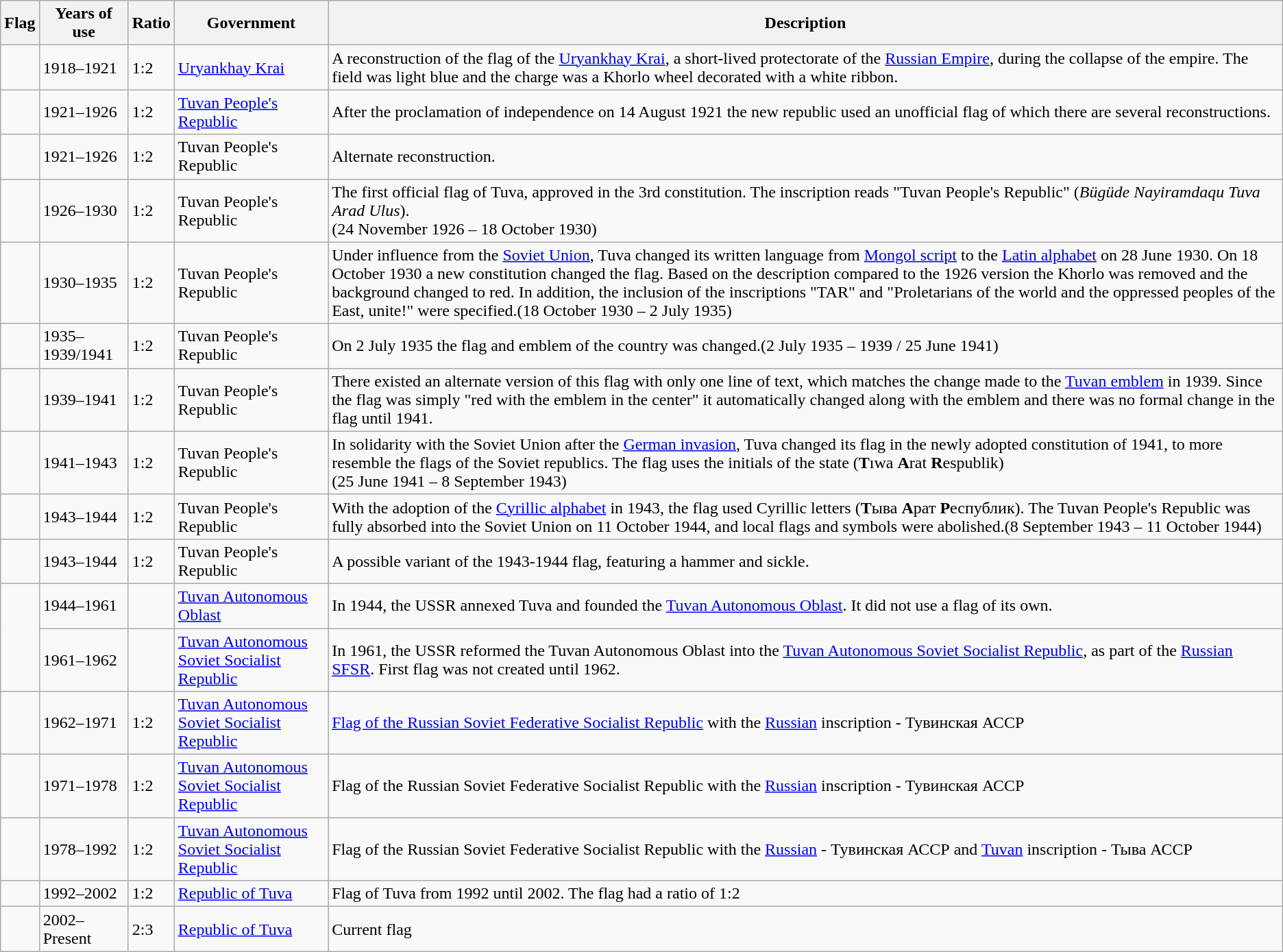<table class="wikitable">
<tr>
<th>Flag</th>
<th>Years of use</th>
<th>Ratio</th>
<th>Government</th>
<th><strong>Description</strong></th>
</tr>
<tr>
<td></td>
<td>1918–1921</td>
<td>1:2</td>
<td><a href='#'>Uryankhay Krai</a></td>
<td>A reconstruction of the flag of the <a href='#'>Uryankhay Krai</a>, a short-lived protectorate of the <a href='#'>Russian Empire</a>, during the collapse of the empire. The field was light blue and the charge was a Khorlo wheel decorated with a white ribbon.</td>
</tr>
<tr>
<td></td>
<td>1921–1926</td>
<td>1:2</td>
<td><a href='#'>Tuvan People's Republic</a></td>
<td>After the proclamation of independence on 14 August 1921 the new republic used an unofficial flag of which there are several reconstructions.</td>
</tr>
<tr>
<td></td>
<td>1921–1926</td>
<td>1:2</td>
<td>Tuvan People's Republic</td>
<td>Alternate reconstruction.</td>
</tr>
<tr>
<td></td>
<td>1926–1930</td>
<td>1:2</td>
<td>Tuvan People's Republic</td>
<td>The first official flag of Tuva, approved in the 3rd constitution. The inscription reads "Tuvan People's Republic" (<em>Bügüde Nayiramdaqu Tuva Arad Ulus</em>).<br>(24 November 1926 – 18 October 1930)</td>
</tr>
<tr>
<td></td>
<td>1930–1935</td>
<td>1:2</td>
<td>Tuvan People's Republic</td>
<td>Under influence from the <a href='#'>Soviet Union</a>, Tuva changed its written language from <a href='#'>Mongol script</a> to the <a href='#'>Latin alphabet</a> on 28 June 1930. On 18 October 1930 a new constitution changed the flag. Based on the description compared to the 1926 version the Khorlo was removed and the background changed to red. In addition, the inclusion of the inscriptions "TAR" and "Proletarians of the world and the oppressed peoples of the East, unite!" were specified.(18 October 1930 – 2 July 1935)</td>
</tr>
<tr>
<td></td>
<td>1935–1939/1941</td>
<td>1:2</td>
<td>Tuvan People's Republic</td>
<td>On 2 July 1935 the flag and emblem of the country was changed.(2 July 1935 – 1939 / 25 June 1941)</td>
</tr>
<tr>
<td></td>
<td>1939–1941</td>
<td>1:2</td>
<td>Tuvan People's Republic</td>
<td>There existed an alternate version of this flag with only one line of text, which matches the change made to the <a href='#'>Tuvan emblem</a> in 1939. Since the flag was simply "red with the emblem in the center" it automatically changed along with the emblem and there was no formal change in the flag until 1941.</td>
</tr>
<tr>
<td></td>
<td>1941–1943</td>
<td>1:2</td>
<td>Tuvan People's Republic</td>
<td>In solidarity with the Soviet Union after the <a href='#'>German invasion</a>, Tuva changed its flag in the newly adopted constitution of 1941, to more resemble the flags of the Soviet republics. The flag uses the initials of the state (<strong>T</strong>ıwa <strong>A</strong>rat <strong>R</strong>espublik)<br>(25 June 1941 – 8 September 1943)</td>
</tr>
<tr>
<td></td>
<td>1943–1944</td>
<td>1:2</td>
<td>Tuvan People's Republic</td>
<td>With the adoption of the <a href='#'>Cyrillic alphabet</a> in 1943, the flag used Cyrillic letters (<strong>Т</strong>ыва <strong>А</strong>рат <strong>Р</strong>еспублик). The Tuvan People's Republic was fully absorbed into the Soviet Union on 11 October 1944, and local flags and symbols were abolished.(8 September 1943 – 11 October 1944)</td>
</tr>
<tr>
<td></td>
<td>1943–1944</td>
<td>1:2</td>
<td>Tuvan People's Republic</td>
<td>A possible variant of the 1943-1944 flag, featuring a hammer and sickle.</td>
</tr>
<tr>
<td rowspan="2"></td>
<td>1944–1961</td>
<td></td>
<td><a href='#'>Tuvan Autonomous Oblast</a></td>
<td>In 1944, the USSR annexed Tuva and founded the <a href='#'>Tuvan Autonomous Oblast</a>. It did not use a flag of its own.</td>
</tr>
<tr>
<td>1961–1962</td>
<td></td>
<td><a href='#'>Tuvan Autonomous Soviet Socialist Republic</a></td>
<td>In 1961, the USSR reformed the Tuvan Autonomous Oblast into the <a href='#'>Tuvan Autonomous Soviet Socialist Republic</a>, as part of the <a href='#'>Russian SFSR</a>. First flag was not created until 1962.</td>
</tr>
<tr>
<td></td>
<td>1962–1971</td>
<td>1:2</td>
<td><a href='#'>Tuvan Autonomous Soviet Socialist Republic</a></td>
<td><a href='#'>Flag of the Russian Soviet Federative Socialist Republic</a> with the <a href='#'>Russian</a> inscription - Тувинская АССР</td>
</tr>
<tr>
<td></td>
<td>1971–1978</td>
<td>1:2</td>
<td><a href='#'>Tuvan Autonomous Soviet Socialist Republic</a></td>
<td>Flag of the Russian Soviet Federative Socialist Republic with the <a href='#'>Russian</a> inscription - Тувинская АССР</td>
</tr>
<tr>
<td></td>
<td>1978–1992</td>
<td>1:2</td>
<td><a href='#'>Tuvan Autonomous Soviet Socialist Republic</a></td>
<td>Flag of the Russian Soviet Federative Socialist Republic with the <a href='#'>Russian</a> - Тувинская АССР and <a href='#'>Tuvan</a> inscription - Тыва АССР</td>
</tr>
<tr>
<td></td>
<td>1992–2002</td>
<td>1:2</td>
<td><a href='#'>Republic of Tuva</a></td>
<td>Flag of Tuva from 1992 until 2002. The flag had a ratio of 1:2</td>
</tr>
<tr>
<td></td>
<td>2002–Present</td>
<td>2:3</td>
<td><a href='#'>Republic of Tuva</a></td>
<td>Current flag</td>
</tr>
</table>
